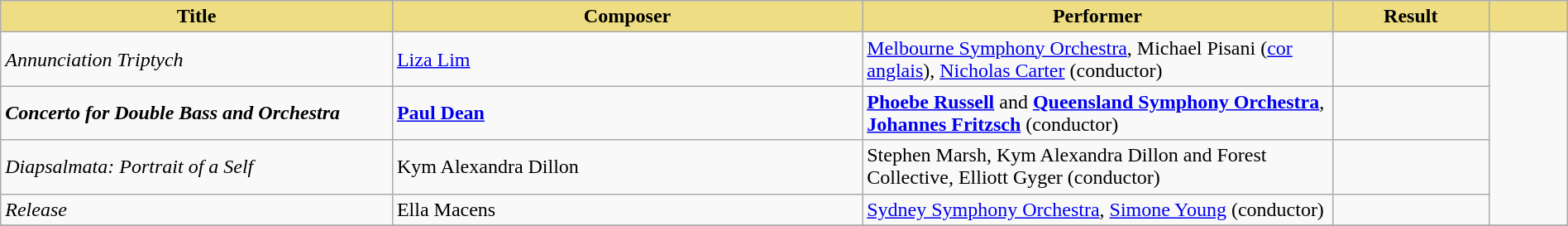<table class="wikitable" width=100%>
<tr>
<th style="width:25%;background:#EEDD82;">Title</th>
<th style="width:30%;background:#EEDD82;">Composer</th>
<th style="width:30%;background:#EEDD82;">Performer</th>
<th style="width:10%;background:#EEDD82;">Result</th>
<th style="width:5%;background:#EEDD82;"></th>
</tr>
<tr>
<td><em>Annunciation Triptych</em></td>
<td><a href='#'>Liza Lim</a></td>
<td><a href='#'>Melbourne Symphony Orchestra</a>, Michael Pisani (<a href='#'>cor anglais</a>), <a href='#'>Nicholas Carter</a> (conductor)</td>
<td></td>
<td rowspan="4"></td>
</tr>
<tr>
<td><strong><em>Concerto for Double Bass and Orchestra</em></strong></td>
<td><strong><a href='#'>Paul Dean</a></strong></td>
<td><strong><a href='#'>Phoebe Russell</a></strong> and <strong><a href='#'>Queensland Symphony Orchestra</a></strong>, <strong><a href='#'>Johannes Fritzsch</a></strong> (conductor)</td>
<td></td>
</tr>
<tr>
<td><em>Diapsalmata: Portrait of a Self</em></td>
<td>Kym Alexandra Dillon</td>
<td>Stephen Marsh, Kym Alexandra Dillon and Forest Collective, Elliott Gyger (conductor)</td>
<td></td>
</tr>
<tr>
<td><em>Release</em></td>
<td>Ella Macens</td>
<td><a href='#'>Sydney Symphony Orchestra</a>, <a href='#'>Simone Young</a> (conductor)</td>
<td></td>
</tr>
<tr>
</tr>
</table>
